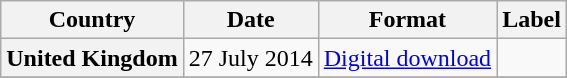<table class="wikitable plainrowheaders">
<tr>
<th>Country</th>
<th>Date</th>
<th>Format</th>
<th>Label</th>
</tr>
<tr>
<th scope="row">United Kingdom</th>
<td>27 July 2014</td>
<td><a href='#'>Digital download</a></td>
<td></td>
</tr>
<tr>
</tr>
</table>
